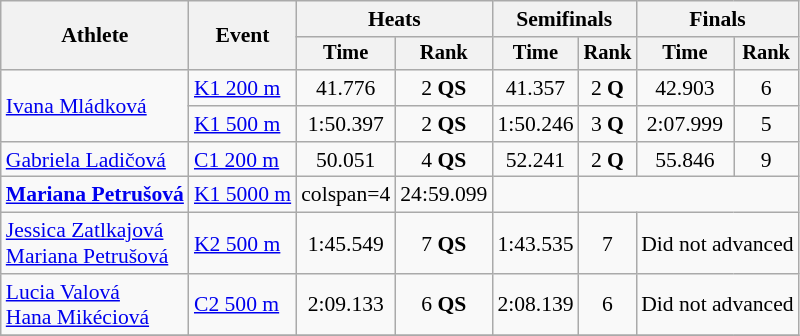<table class="wikitable" style="font-size:90%">
<tr>
<th rowspan="2">Athlete</th>
<th rowspan="2">Event</th>
<th colspan=2>Heats</th>
<th colspan=2>Semifinals</th>
<th colspan=2>Finals</th>
</tr>
<tr style="font-size:95%">
<th>Time</th>
<th>Rank</th>
<th>Time</th>
<th>Rank</th>
<th>Time</th>
<th>Rank</th>
</tr>
<tr align=center>
<td align=left rowspan="2"><a href='#'>Ivana Mládková</a></td>
<td align=left><a href='#'>K1 200 m</a></td>
<td>41.776</td>
<td>2 <strong>QS</strong></td>
<td>41.357</td>
<td>2 <strong>Q</strong></td>
<td>42.903</td>
<td>6</td>
</tr>
<tr align=center>
<td align=left><a href='#'>K1 500 m</a></td>
<td>1:50.397</td>
<td>2 <strong>QS</strong></td>
<td>1:50.246</td>
<td>3 <strong>Q</strong></td>
<td>2:07.999</td>
<td>5</td>
</tr>
<tr align=center>
<td align=left><a href='#'>Gabriela Ladičová</a></td>
<td align=left><a href='#'>C1 200 m</a></td>
<td>50.051</td>
<td>4 <strong>QS</strong></td>
<td>52.241</td>
<td>2 <strong>Q</strong></td>
<td>55.846</td>
<td>9</td>
</tr>
<tr align=center>
<td align=left><strong><a href='#'>Mariana Petrušová</a></strong></td>
<td align=left><a href='#'>K1 5000 m</a></td>
<td>colspan=4 </td>
<td>24:59.099</td>
<td></td>
</tr>
<tr align=center>
<td align=left><a href='#'>Jessica Zatlkajová</a><br><a href='#'>Mariana Petrušová</a></td>
<td align=left><a href='#'>K2 500 m</a></td>
<td>1:45.549</td>
<td>7 <strong>QS</strong></td>
<td>1:43.535</td>
<td>7</td>
<td colspan=2>Did not advanced</td>
</tr>
<tr align=center>
<td align=left><a href='#'>Lucia Valová</a><br><a href='#'>Hana Mikéciová</a></td>
<td align=left><a href='#'>C2 500 m</a></td>
<td>2:09.133</td>
<td>6 <strong>QS</strong></td>
<td>2:08.139</td>
<td>6</td>
<td colspan=2>Did not advanced</td>
</tr>
<tr align=center>
</tr>
</table>
